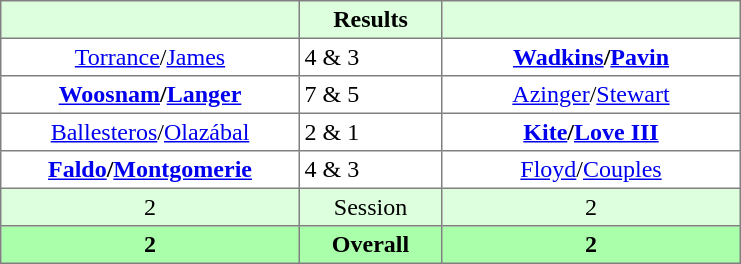<table border="1" cellpadding="3" style="border-collapse:collapse; text-align:center;">
<tr style="background:#dfd;">
<th style="width:12em;"></th>
<th style="width:5.5em;">Results</th>
<th style="width:12em;"></th>
</tr>
<tr>
<td><a href='#'>Torrance</a>/<a href='#'>James</a></td>
<td align=left> 4 & 3</td>
<td><strong><a href='#'>Wadkins</a>/<a href='#'>Pavin</a></strong></td>
</tr>
<tr>
<td><strong><a href='#'>Woosnam</a>/<a href='#'>Langer</a></strong></td>
<td align=left> 7 & 5</td>
<td><a href='#'>Azinger</a>/<a href='#'>Stewart</a></td>
</tr>
<tr>
<td><a href='#'>Ballesteros</a>/<a href='#'>Olazábal</a></td>
<td align=left> 2 & 1</td>
<td><strong><a href='#'>Kite</a>/<a href='#'>Love III</a></strong></td>
</tr>
<tr>
<td><strong><a href='#'>Faldo</a>/<a href='#'>Montgomerie</a></strong></td>
<td align=left> 4 & 3</td>
<td><a href='#'>Floyd</a>/<a href='#'>Couples</a></td>
</tr>
<tr style="background:#dfd;">
<td>2</td>
<td>Session</td>
<td>2</td>
</tr>
<tr style="background:#afa;">
<th>2</th>
<th>Overall</th>
<th>2</th>
</tr>
</table>
